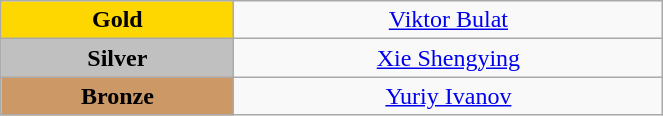<table class="wikitable" style="text-align:center; " width="35%">
<tr>
<td bgcolor="gold"><strong>Gold</strong></td>
<td><a href='#'>Viktor Bulat</a><br>  <small><em></em></small></td>
</tr>
<tr>
<td bgcolor="silver"><strong>Silver</strong></td>
<td><a href='#'>Xie Shengying</a><br>  <small><em></em></small></td>
</tr>
<tr>
<td bgcolor="CC9966"><strong>Bronze</strong></td>
<td><a href='#'>Yuriy Ivanov</a><br>  <small><em></em></small></td>
</tr>
</table>
